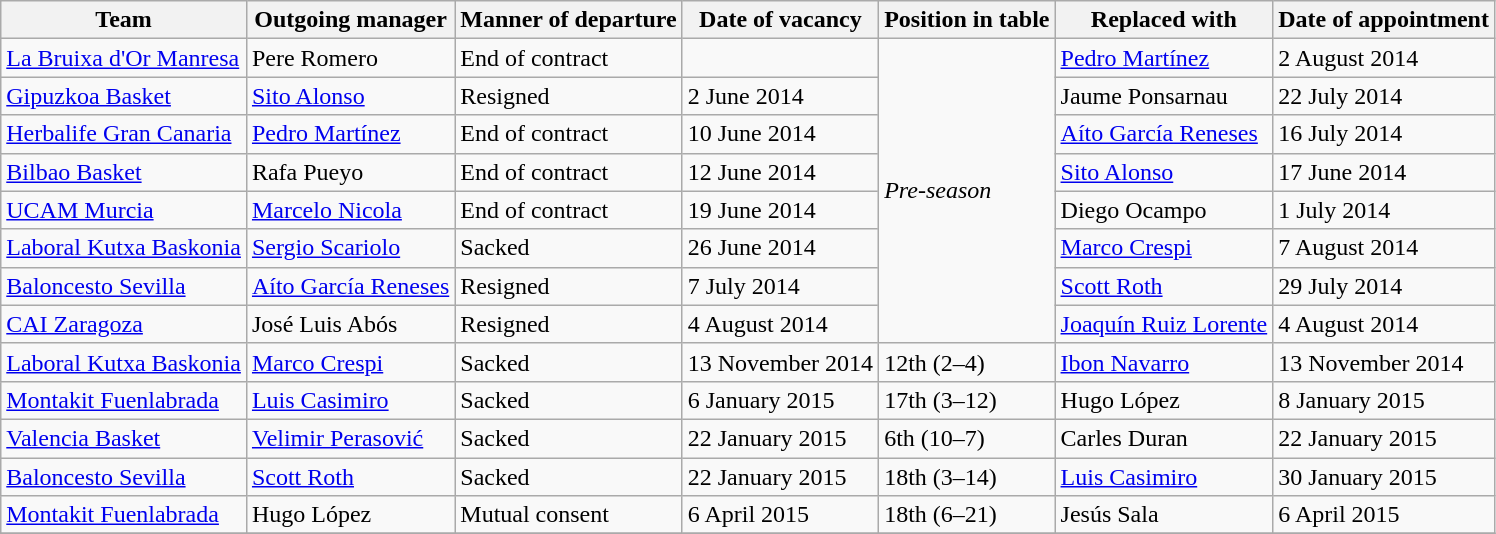<table class="wikitable sortable">
<tr>
<th>Team</th>
<th>Outgoing manager</th>
<th>Manner of departure</th>
<th>Date of vacancy</th>
<th>Position in table</th>
<th>Replaced with</th>
<th>Date of appointment</th>
</tr>
<tr>
<td><a href='#'>La Bruixa d'Or Manresa</a></td>
<td> Pere Romero</td>
<td>End of contract</td>
<td></td>
<td rowspan=8><em>Pre-season</em></td>
<td> <a href='#'>Pedro Martínez</a></td>
<td>2 August 2014</td>
</tr>
<tr>
<td><a href='#'>Gipuzkoa Basket</a></td>
<td> <a href='#'>Sito Alonso</a></td>
<td>Resigned</td>
<td>2 June 2014</td>
<td> Jaume Ponsarnau</td>
<td>22 July 2014</td>
</tr>
<tr>
<td><a href='#'>Herbalife Gran Canaria</a></td>
<td> <a href='#'>Pedro Martínez</a></td>
<td>End of contract</td>
<td>10 June 2014</td>
<td> <a href='#'>Aíto García Reneses</a></td>
<td>16 July 2014</td>
</tr>
<tr>
<td><a href='#'>Bilbao Basket</a></td>
<td> Rafa Pueyo</td>
<td>End of contract</td>
<td>12 June 2014</td>
<td> <a href='#'>Sito Alonso</a></td>
<td>17 June 2014</td>
</tr>
<tr>
<td><a href='#'>UCAM Murcia</a></td>
<td> <a href='#'>Marcelo Nicola</a></td>
<td>End of contract</td>
<td>19 June 2014</td>
<td> Diego Ocampo</td>
<td>1 July 2014</td>
</tr>
<tr>
<td><a href='#'>Laboral Kutxa Baskonia</a></td>
<td> <a href='#'>Sergio Scariolo</a></td>
<td>Sacked</td>
<td>26 June 2014</td>
<td> <a href='#'>Marco Crespi</a></td>
<td>7 August 2014</td>
</tr>
<tr>
<td><a href='#'>Baloncesto Sevilla</a></td>
<td> <a href='#'>Aíto García Reneses</a></td>
<td>Resigned</td>
<td>7 July 2014</td>
<td> <a href='#'>Scott Roth</a></td>
<td>29 July 2014</td>
</tr>
<tr>
<td><a href='#'>CAI Zaragoza</a></td>
<td> José Luis Abós</td>
<td>Resigned</td>
<td>4 August 2014</td>
<td> <a href='#'>Joaquín Ruiz Lorente</a></td>
<td>4 August 2014</td>
</tr>
<tr>
<td><a href='#'>Laboral Kutxa Baskonia</a></td>
<td> <a href='#'>Marco Crespi</a></td>
<td>Sacked</td>
<td>13 November 2014</td>
<td>12th (2–4)</td>
<td> <a href='#'>Ibon Navarro</a></td>
<td>13 November 2014</td>
</tr>
<tr>
<td><a href='#'>Montakit Fuenlabrada</a></td>
<td> <a href='#'>Luis Casimiro</a></td>
<td>Sacked</td>
<td>6 January 2015</td>
<td>17th (3–12)</td>
<td> Hugo López</td>
<td>8 January 2015</td>
</tr>
<tr>
<td><a href='#'>Valencia Basket</a></td>
<td> <a href='#'>Velimir Perasović</a></td>
<td>Sacked</td>
<td>22 January 2015</td>
<td>6th (10–7)</td>
<td> Carles Duran</td>
<td>22 January 2015</td>
</tr>
<tr>
<td><a href='#'>Baloncesto Sevilla</a></td>
<td> <a href='#'>Scott Roth</a></td>
<td>Sacked</td>
<td>22 January 2015</td>
<td>18th (3–14)</td>
<td> <a href='#'>Luis Casimiro</a></td>
<td>30 January 2015</td>
</tr>
<tr>
<td><a href='#'>Montakit Fuenlabrada</a></td>
<td> Hugo López</td>
<td>Mutual consent</td>
<td>6 April 2015</td>
<td>18th (6–21)</td>
<td> Jesús Sala</td>
<td>6 April 2015</td>
</tr>
<tr>
</tr>
</table>
